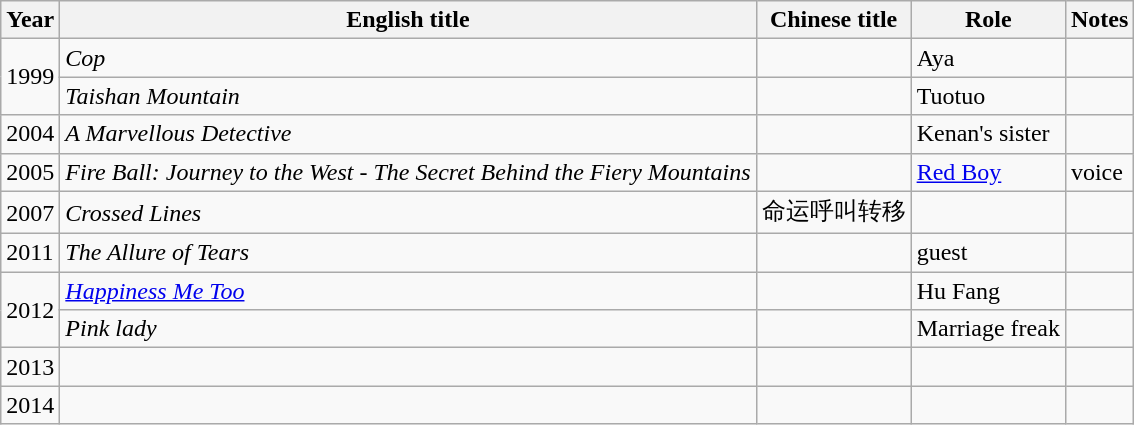<table class="wikitable sortable">
<tr>
<th>Year</th>
<th>English title</th>
<th>Chinese title</th>
<th>Role</th>
<th>Notes</th>
</tr>
<tr>
<td rowspan="2">1999</td>
<td><em>Cop</em></td>
<td></td>
<td>Aya</td>
<td></td>
</tr>
<tr>
<td><em>Taishan Mountain</em></td>
<td></td>
<td>Tuotuo</td>
<td></td>
</tr>
<tr>
<td>2004</td>
<td><em>A Marvellous Detective</em></td>
<td></td>
<td>Kenan's sister</td>
<td></td>
</tr>
<tr>
<td>2005</td>
<td><em>Fire Ball: Journey to the West - The Secret Behind the Fiery Mountains</em></td>
<td></td>
<td><a href='#'>Red Boy</a></td>
<td>voice</td>
</tr>
<tr>
<td>2007</td>
<td><em>Crossed Lines</em></td>
<td>命运呼叫转移</td>
<td></td>
<td></td>
</tr>
<tr>
<td>2011</td>
<td><em>The Allure of Tears</em></td>
<td></td>
<td>guest</td>
<td></td>
</tr>
<tr>
<td rowspan="2">2012</td>
<td><em><a href='#'>Happiness Me Too</a></em></td>
<td></td>
<td>Hu Fang</td>
<td></td>
</tr>
<tr>
<td><em>Pink lady</em></td>
<td></td>
<td>Marriage freak</td>
<td></td>
</tr>
<tr>
<td>2013</td>
<td></td>
<td></td>
<td></td>
<td></td>
</tr>
<tr>
<td>2014</td>
<td></td>
<td></td>
<td></td>
<td></td>
</tr>
</table>
